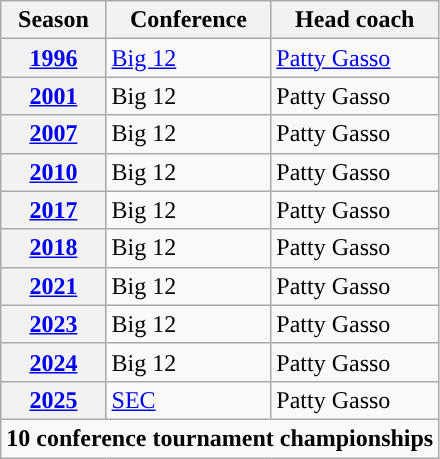<table class="sortable plainrowheaders wikitable">
<tr>
<th scope="col" class="unsortable">Season</th>
<th scope="col" class="unsortable">Conference</th>
<th scope="col" class="unsortable">Head coach</th>
</tr>
<tr>
<th scope="row" style="text-align:center"><a href='#'>1996</a></th>
<td><a href='#'>Big 12</a></td>
<td><a href='#'>Patty Gasso</a></td>
</tr>
<tr>
<th scope="row" style="text-align:center"><a href='#'>2001</a></th>
<td>Big 12</td>
<td>Patty Gasso</td>
</tr>
<tr>
<th scope="row" style="text-align:center"><a href='#'>2007</a></th>
<td>Big 12</td>
<td>Patty Gasso</td>
</tr>
<tr>
<th scope="row" style="text-align:center"><a href='#'>2010</a></th>
<td>Big 12</td>
<td>Patty Gasso</td>
</tr>
<tr>
<th scope="row" style="text-align:center"><a href='#'>2017</a></th>
<td>Big 12</td>
<td>Patty Gasso</td>
</tr>
<tr>
<th scope="row" style="text-align:center"><a href='#'>2018</a></th>
<td>Big 12</td>
<td>Patty Gasso</td>
</tr>
<tr>
<th scope="row" style="text-align:center"><a href='#'>2021</a></th>
<td>Big 12</td>
<td>Patty Gasso</td>
</tr>
<tr>
<th scope="row" style="text-align:center"><a href='#'>2023</a></th>
<td>Big 12</td>
<td>Patty Gasso</td>
</tr>
<tr>
<th scope="row" style="text-align:center"><a href='#'>2024</a></th>
<td>Big 12</td>
<td>Patty Gasso</td>
</tr>
<tr>
<th scope="row" style="text-align:center"><a href='#'>2025</a></th>
<td><a href='#'>SEC</a></td>
<td>Patty Gasso</td>
</tr>
<tr>
<td colspan=3 align=center "bgcolor=white"><span><strong>10 conference tournament championships</strong></span></td>
</tr>
</table>
